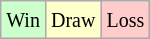<table class="wikitable">
<tr>
<td style="background: #CCFFCC;"><small>Win</small></td>
<td style="background: #FFFFCC;"><small>Draw</small></td>
<td style="background: #FFCCCC;"><small>Loss</small></td>
</tr>
</table>
